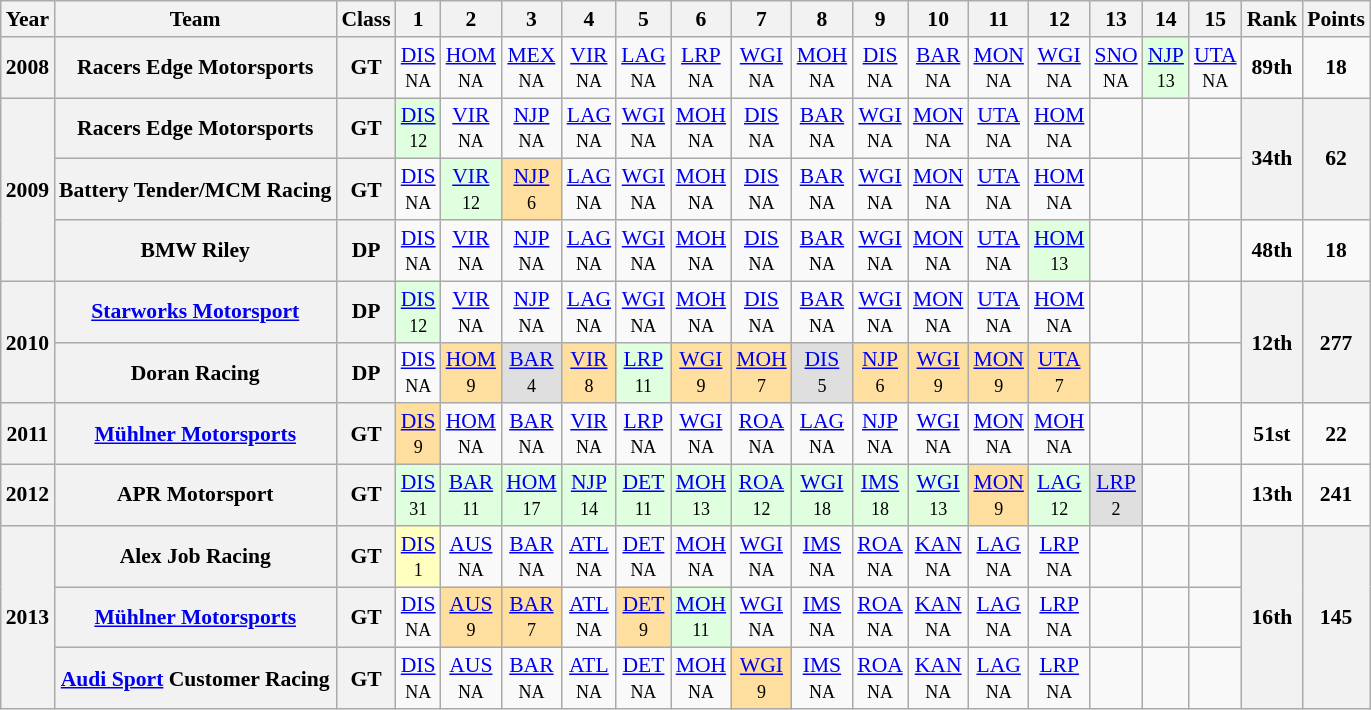<table class="wikitable" style="text-align:center; font-size:90%">
<tr>
<th>Year</th>
<th>Team</th>
<th>Class</th>
<th>1</th>
<th>2</th>
<th>3</th>
<th>4</th>
<th>5</th>
<th>6</th>
<th>7</th>
<th>8</th>
<th>9</th>
<th>10</th>
<th>11</th>
<th>12</th>
<th>13</th>
<th>14</th>
<th>15</th>
<th>Rank</th>
<th>Points</th>
</tr>
<tr>
<th>2008</th>
<th>Racers Edge Motorsports</th>
<th>GT</th>
<td><a href='#'>DIS</a> <br><small>NA</small></td>
<td><a href='#'>HOM</a><br><small>NA</small></td>
<td><a href='#'>MEX</a><br><small>NA</small></td>
<td><a href='#'>VIR</a><br><small>NA</small></td>
<td><a href='#'>LAG</a><br><small>NA</small></td>
<td><a href='#'>LRP</a><br><small>NA</small></td>
<td><a href='#'>WGI</a><br><small>NA</small></td>
<td><a href='#'>MOH</a><br><small>NA</small></td>
<td><a href='#'>DIS</a> <br><small>NA</small></td>
<td><a href='#'>BAR</a><br><small>NA</small></td>
<td><a href='#'>MON</a><br><small>NA</small></td>
<td><a href='#'>WGI</a><br><small>NA</small></td>
<td><a href='#'>SNO</a><br><small>NA</small></td>
<td style="background:#DFFFDF;"><a href='#'>NJP</a><br><small>13</small></td>
<td><a href='#'>UTA</a><br><small>NA</small></td>
<td><strong>89th</strong></td>
<td><strong>18</strong></td>
</tr>
<tr>
<th rowspan=3>2009</th>
<th>Racers Edge Motorsports</th>
<th>GT</th>
<td style="background:#DFFFDF;"><a href='#'>DIS</a> <br><small>12</small></td>
<td><a href='#'>VIR</a><br><small>NA</small></td>
<td><a href='#'>NJP</a><br><small>NA</small></td>
<td><a href='#'>LAG</a><br><small>NA</small></td>
<td><a href='#'>WGI</a><br><small>NA</small></td>
<td><a href='#'>MOH</a><br><small>NA</small></td>
<td><a href='#'>DIS</a> <br><small>NA</small></td>
<td><a href='#'>BAR</a><br><small>NA</small></td>
<td><a href='#'>WGI</a><br><small>NA</small></td>
<td><a href='#'>MON</a><br><small>NA</small></td>
<td><a href='#'>UTA</a><br><small>NA</small></td>
<td><a href='#'>HOM</a><br><small>NA</small></td>
<td></td>
<td></td>
<td></td>
<th rowspan=2><strong>34th</strong></th>
<th rowspan=2><strong>62</strong></th>
</tr>
<tr>
<th>Battery Tender/MCM Racing</th>
<th>GT</th>
<td><a href='#'>DIS</a> <br><small>NA</small></td>
<td style="background:#DFFFDF;"><a href='#'>VIR</a><br><small>12</small></td>
<td style="background:#FFDF9F;"><a href='#'>NJP</a><br><small>6</small></td>
<td><a href='#'>LAG</a><br><small>NA</small></td>
<td><a href='#'>WGI</a><br><small>NA</small></td>
<td><a href='#'>MOH</a><br><small>NA</small></td>
<td><a href='#'>DIS</a> <br><small>NA</small></td>
<td><a href='#'>BAR</a><br><small>NA</small></td>
<td><a href='#'>WGI</a><br><small>NA</small></td>
<td><a href='#'>MON</a><br><small>NA</small></td>
<td><a href='#'>UTA</a><br><small>NA</small></td>
<td><a href='#'>HOM</a><br><small>NA</small></td>
<td></td>
<td></td>
<td></td>
</tr>
<tr>
<th>BMW Riley</th>
<th>DP</th>
<td><a href='#'>DIS</a> <br><small>NA</small></td>
<td><a href='#'>VIR</a><br><small>NA</small></td>
<td><a href='#'>NJP</a><br><small>NA</small></td>
<td><a href='#'>LAG</a><br><small>NA</small></td>
<td><a href='#'>WGI</a><br><small>NA</small></td>
<td><a href='#'>MOH</a><br><small>NA</small></td>
<td><a href='#'>DIS</a> <br><small>NA</small></td>
<td><a href='#'>BAR</a><br><small>NA</small></td>
<td><a href='#'>WGI</a><br><small>NA</small></td>
<td><a href='#'>MON</a><br><small>NA</small></td>
<td><a href='#'>UTA</a><br><small>NA</small></td>
<td style="background:#DFFFDF;"><a href='#'>HOM</a><br><small>13</small></td>
<td></td>
<td></td>
<td></td>
<td><strong>48th</strong></td>
<td><strong>18</strong></td>
</tr>
<tr>
<th rowspan=2>2010</th>
<th><a href='#'>Starworks Motorsport</a></th>
<th>DP</th>
<td style="background:#DFFFDF;"><a href='#'>DIS</a> <br><small>12</small></td>
<td><a href='#'>VIR</a><br><small>NA</small></td>
<td><a href='#'>NJP</a><br><small>NA</small></td>
<td><a href='#'>LAG</a><br><small>NA</small></td>
<td><a href='#'>WGI</a><br><small>NA</small></td>
<td><a href='#'>MOH</a><br><small>NA</small></td>
<td><a href='#'>DIS</a> <br><small>NA</small></td>
<td><a href='#'>BAR</a><br><small>NA</small></td>
<td><a href='#'>WGI</a><br><small>NA</small></td>
<td><a href='#'>MON</a><br><small>NA</small></td>
<td><a href='#'>UTA</a><br><small>NA</small></td>
<td><a href='#'>HOM</a><br><small>NA</small></td>
<td></td>
<td></td>
<td></td>
<th rowspan=2><strong>12th</strong></th>
<th rowspan=2><strong>277</strong></th>
</tr>
<tr>
<th>Doran Racing</th>
<th>DP</th>
<td><a href='#'>DIS</a> <br><small>NA</small></td>
<td style="background:#FFDF9F;"><a href='#'>HOM</a><br><small>9</small></td>
<td style="background:#DFDFDF;"><a href='#'>BAR</a><br><small>4</small></td>
<td style="background:#FFDF9F;"><a href='#'>VIR</a><br><small>8</small></td>
<td style="background:#DFFFDF;"><a href='#'>LRP</a><br><small>11</small></td>
<td style="background:#FFDF9F;"><a href='#'>WGI</a><br><small>9</small></td>
<td style="background:#FFDF9F;"><a href='#'>MOH</a><br><small>7</small></td>
<td style="background:#DFDFDF;"><a href='#'>DIS</a> <br><small>5</small></td>
<td style="background:#FFDF9F;"><a href='#'>NJP</a><br><small>6</small></td>
<td style="background:#FFDF9F;"><a href='#'>WGI</a><br><small>9</small></td>
<td style="background:#FFDF9F;"><a href='#'>MON</a><br><small>9</small></td>
<td style="background:#FFDF9F;"><a href='#'>UTA</a><br><small>7</small></td>
<td></td>
<td></td>
<td></td>
</tr>
<tr>
<th>2011</th>
<th><a href='#'>Mühlner Motorsports</a></th>
<th>GT</th>
<td style="background:#FFDF9F;"><a href='#'>DIS</a> <br><small>9</small></td>
<td><a href='#'>HOM</a><br><small>NA</small></td>
<td><a href='#'>BAR</a><br><small>NA</small></td>
<td><a href='#'>VIR</a><br><small>NA</small></td>
<td><a href='#'>LRP</a><br><small>NA</small></td>
<td><a href='#'>WGI</a><br><small>NA</small></td>
<td><a href='#'>ROA</a><br><small>NA</small></td>
<td><a href='#'>LAG</a><br><small>NA</small></td>
<td><a href='#'>NJP</a><br><small>NA</small></td>
<td><a href='#'>WGI</a><br><small>NA</small></td>
<td><a href='#'>MON</a><br><small>NA</small></td>
<td><a href='#'>MOH</a><br><small>NA</small></td>
<td></td>
<td></td>
<td></td>
<td><strong>51st</strong></td>
<td><strong>22</strong></td>
</tr>
<tr>
<th>2012</th>
<th>APR Motorsport</th>
<th>GT</th>
<td style="background:#DFFFDF;"><a href='#'>DIS</a> <br><small>31</small></td>
<td style="background:#DFFFDF;"><a href='#'>BAR</a><br><small>11</small></td>
<td style="background:#DFFFDF;"><a href='#'>HOM</a><br><small>17</small></td>
<td style="background:#DFFFDF;"><a href='#'>NJP</a><br><small>14</small></td>
<td style="background:#DFFFDF;"><a href='#'>DET</a><br><small>11</small></td>
<td style="background:#DFFFDF;"><a href='#'>MOH</a><br><small>13</small></td>
<td style="background:#DFFFDF;"><a href='#'>ROA</a><br><small>12</small></td>
<td style="background:#DFFFDF;"><a href='#'>WGI</a><br><small>18</small></td>
<td style="background:#DFFFDF;"><a href='#'>IMS</a><br><small>18</small></td>
<td style="background:#DFFFDF;"><a href='#'>WGI</a><br><small>13</small></td>
<td style="background:#FFDF9F;"><a href='#'>MON</a><br><small>9</small></td>
<td style="background:#DFFFDF;"><a href='#'>LAG</a><br><small>12</small></td>
<td style="background:#DFDFDF;"><a href='#'>LRP</a><br><small>2</small></td>
<td></td>
<td></td>
<td><strong>13th</strong></td>
<td><strong>241</strong></td>
</tr>
<tr>
<th rowspan=3>2013</th>
<th>Alex Job Racing</th>
<th>GT</th>
<td style="background:#FFFFBF;"><a href='#'>DIS</a> <br><small>1</small></td>
<td><a href='#'>AUS</a><br><small>NA</small></td>
<td><a href='#'>BAR</a><br><small>NA</small></td>
<td><a href='#'>ATL</a><br><small>NA</small></td>
<td><a href='#'>DET</a><br><small>NA</small></td>
<td><a href='#'>MOH</a><br><small>NA</small></td>
<td><a href='#'>WGI</a><br><small>NA</small></td>
<td><a href='#'>IMS</a><br><small>NA</small></td>
<td><a href='#'>ROA</a><br><small>NA</small></td>
<td><a href='#'>KAN</a><br><small>NA</small></td>
<td><a href='#'>LAG</a><br><small>NA</small></td>
<td><a href='#'>LRP</a><br><small>NA</small></td>
<td></td>
<td></td>
<td></td>
<th rowspan=3><strong>16th</strong></th>
<th rowspan=3><strong>145</strong></th>
</tr>
<tr>
<th><a href='#'>Mühlner Motorsports</a></th>
<th>GT</th>
<td><a href='#'>DIS</a> <br><small>NA</small></td>
<td style="background:#FFDF9F;"><a href='#'>AUS</a><br><small>9</small></td>
<td style="background:#FFDF9F;"><a href='#'>BAR</a><br><small>7</small></td>
<td><a href='#'>ATL</a><br><small>NA</small></td>
<td style="background:#FFDF9F;"><a href='#'>DET</a><br><small>9</small></td>
<td style="background:#DFFFDF;"><a href='#'>MOH</a><br><small>11</small></td>
<td><a href='#'>WGI</a><br><small>NA</small></td>
<td><a href='#'>IMS</a><br><small>NA</small></td>
<td><a href='#'>ROA</a><br><small>NA</small></td>
<td><a href='#'>KAN</a><br><small>NA</small></td>
<td><a href='#'>LAG</a><br><small>NA</small></td>
<td><a href='#'>LRP</a><br><small>NA</small></td>
<td></td>
<td></td>
<td></td>
</tr>
<tr>
<th><a href='#'>Audi Sport</a> Customer Racing</th>
<th>GT</th>
<td><a href='#'>DIS</a> <br><small>NA</small></td>
<td><a href='#'>AUS</a><br><small>NA</small></td>
<td><a href='#'>BAR</a><br><small>NA</small></td>
<td><a href='#'>ATL</a><br><small>NA</small></td>
<td><a href='#'>DET</a><br><small>NA</small></td>
<td><a href='#'>MOH</a><br><small>NA</small></td>
<td style="background:#FFDF9F;"><a href='#'>WGI</a><br><small>9</small></td>
<td><a href='#'>IMS</a><br><small>NA</small></td>
<td><a href='#'>ROA</a><br><small>NA</small></td>
<td><a href='#'>KAN</a><br><small>NA</small></td>
<td><a href='#'>LAG</a><br><small>NA</small></td>
<td><a href='#'>LRP</a><br><small>NA</small></td>
<td></td>
<td></td>
<td></td>
</tr>
</table>
